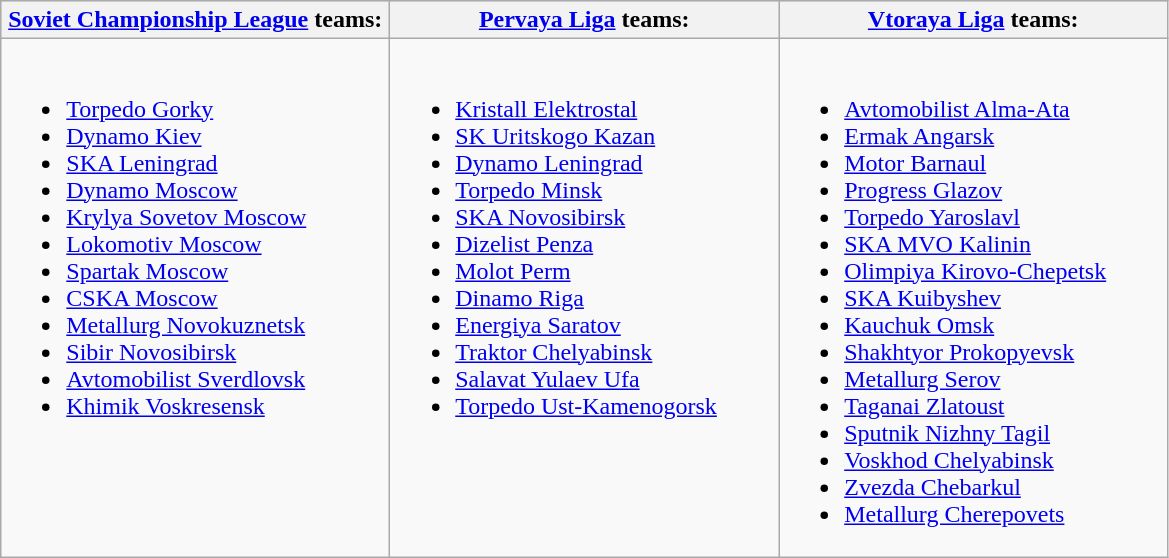<table class="wikitable">
<tr valign="top" bgcolor="#e0e0e0">
<th align="center" width="33%"><a href='#'>Soviet Championship League</a> teams:</th>
<th align="center" width="33%"><a href='#'>Pervaya Liga</a> teams:</th>
<th align="center" width="33%"><a href='#'>Vtoraya Liga</a> teams:</th>
</tr>
<tr valign="top">
<td><br><ul><li><a href='#'>Torpedo Gorky</a></li><li><a href='#'>Dynamo Kiev</a></li><li><a href='#'>SKA Leningrad</a></li><li><a href='#'>Dynamo Moscow</a></li><li><a href='#'>Krylya Sovetov Moscow</a></li><li><a href='#'>Lokomotiv Moscow</a></li><li><a href='#'>Spartak Moscow</a></li><li><a href='#'>CSKA Moscow</a></li><li><a href='#'>Metallurg Novokuznetsk</a></li><li><a href='#'>Sibir Novosibirsk</a></li><li><a href='#'>Avtomobilist Sverdlovsk</a></li><li><a href='#'>Khimik Voskresensk</a></li></ul></td>
<td><br><ul><li><a href='#'>Kristall Elektrostal</a></li><li><a href='#'>SK Uritskogo Kazan</a></li><li><a href='#'>Dynamo Leningrad</a></li><li><a href='#'>Torpedo Minsk</a></li><li><a href='#'>SKA Novosibirsk</a></li><li><a href='#'>Dizelist Penza</a></li><li><a href='#'>Molot Perm</a></li><li><a href='#'>Dinamo Riga</a></li><li><a href='#'>Energiya Saratov</a></li><li><a href='#'>Traktor Chelyabinsk</a></li><li><a href='#'>Salavat Yulaev Ufa</a></li><li><a href='#'>Torpedo Ust-Kamenogorsk</a></li></ul></td>
<td><br><ul><li><a href='#'>Avtomobilist Alma-Ata</a></li><li><a href='#'>Ermak Angarsk</a></li><li><a href='#'>Motor Barnaul</a></li><li><a href='#'>Progress Glazov</a></li><li><a href='#'>Torpedo Yaroslavl</a></li><li><a href='#'>SKA MVO Kalinin</a></li><li><a href='#'>Olimpiya Kirovo-Chepetsk</a></li><li><a href='#'>SKA Kuibyshev</a></li><li><a href='#'>Kauchuk Omsk</a></li><li><a href='#'>Shakhtyor Prokopyevsk</a></li><li><a href='#'>Metallurg Serov</a></li><li><a href='#'>Taganai Zlatoust</a></li><li><a href='#'>Sputnik Nizhny Tagil</a></li><li><a href='#'>Voskhod Chelyabinsk</a></li><li><a href='#'>Zvezda Chebarkul</a></li><li><a href='#'>Metallurg Cherepovets</a></li></ul></td>
</tr>
</table>
